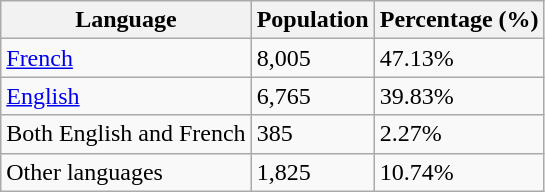<table class="wikitable" | align="center">
<tr>
<th>Language</th>
<th>Population</th>
<th>Percentage (%)</th>
</tr>
<tr>
<td><a href='#'>French</a></td>
<td>8,005</td>
<td>47.13%</td>
</tr>
<tr>
<td><a href='#'>English</a></td>
<td>6,765</td>
<td>39.83%</td>
</tr>
<tr>
<td>Both English and French</td>
<td>385</td>
<td>2.27%</td>
</tr>
<tr>
<td>Other languages</td>
<td>1,825</td>
<td>10.74%</td>
</tr>
</table>
